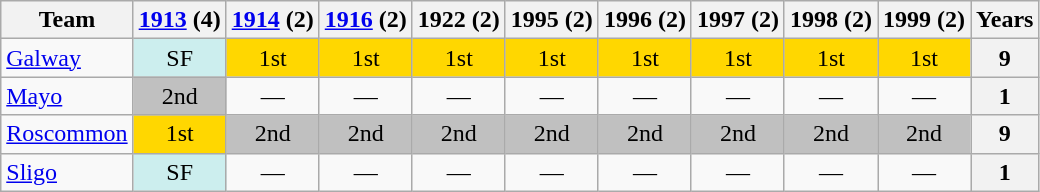<table class="wikitable sortable" style="text-align:center">
<tr>
<th>Team</th>
<th><a href='#'>1913</a> (4)</th>
<th><a href='#'>1914</a> (2)</th>
<th><a href='#'>1916</a> (2)</th>
<th>1922 (2)</th>
<th>1995 (2)</th>
<th>1996 (2)</th>
<th>1997 (2)</th>
<th>1998 (2)</th>
<th>1999 (2)</th>
<th>Years</th>
</tr>
<tr>
<td style="text-align:left;"> <a href='#'>Galway</a></td>
<td bgcolor="#cceeee">SF</td>
<td bgcolor="gold">1st</td>
<td bgcolor="gold">1st</td>
<td bgcolor="gold">1st</td>
<td bgcolor="gold">1st</td>
<td bgcolor="gold">1st</td>
<td bgcolor="gold">1st</td>
<td bgcolor="gold">1st</td>
<td bgcolor="gold">1st</td>
<th>9</th>
</tr>
<tr>
<td style="text-align:left;"> <a href='#'>Mayo</a></td>
<td bgcolor="silver">2nd</td>
<td>—</td>
<td>—</td>
<td>—</td>
<td>—</td>
<td>—</td>
<td>—</td>
<td>—</td>
<td>—</td>
<th>1</th>
</tr>
<tr>
<td style="text-align:left;"> <a href='#'>Roscommon</a></td>
<td bgcolor="gold">1st</td>
<td bgcolor="silver">2nd</td>
<td bgcolor="silver">2nd</td>
<td bgcolor="silver">2nd</td>
<td bgcolor="silver">2nd</td>
<td bgcolor="silver">2nd</td>
<td bgcolor="silver">2nd</td>
<td bgcolor="silver">2nd</td>
<td bgcolor="silver">2nd</td>
<th>9</th>
</tr>
<tr>
<td style="text-align:left;"> <a href='#'>Sligo</a></td>
<td bgcolor="#cceeee">SF</td>
<td>—</td>
<td>—</td>
<td>—</td>
<td>—</td>
<td>—</td>
<td>—</td>
<td>—</td>
<td>—</td>
<th>1</th>
</tr>
</table>
